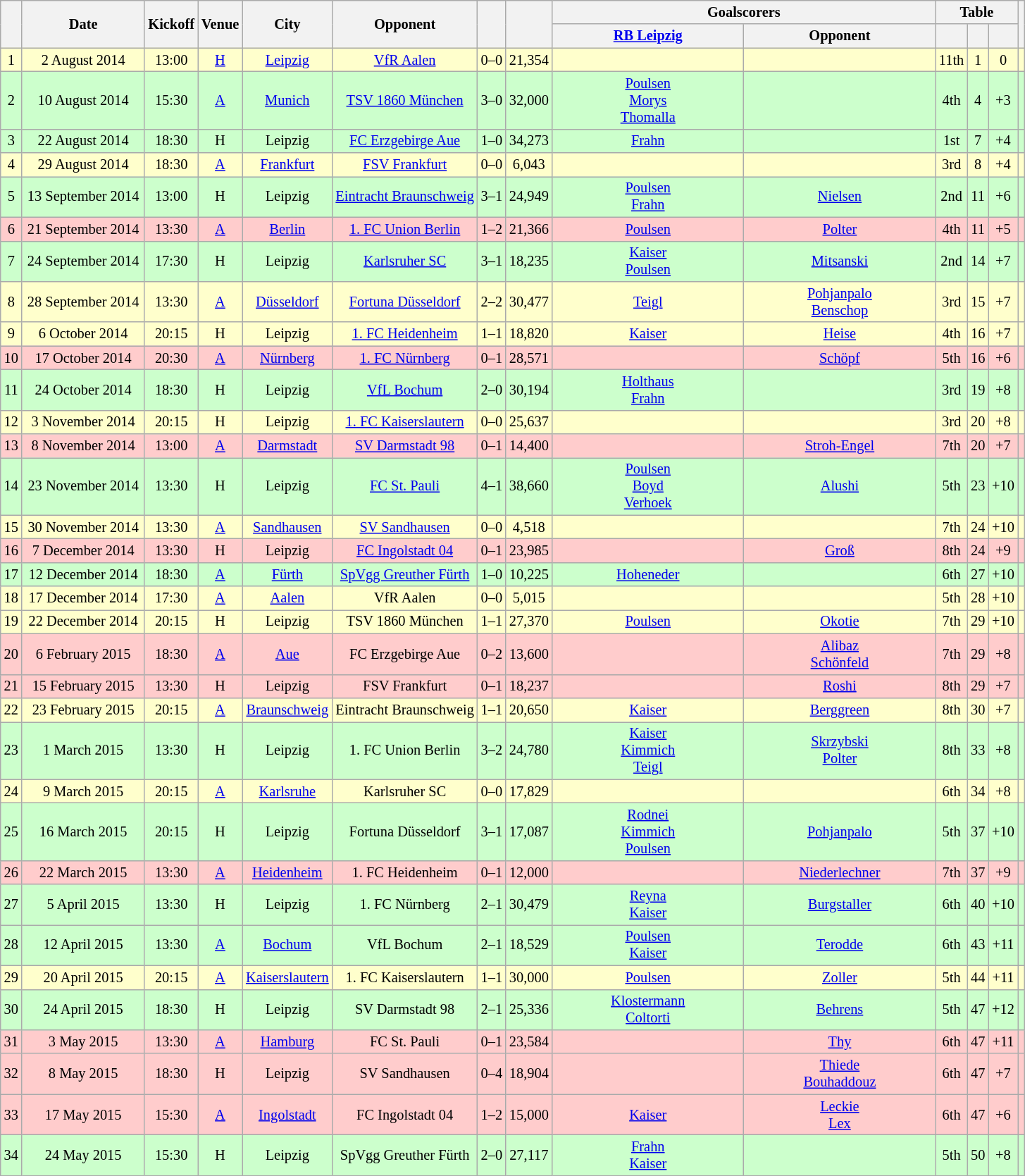<table class="wikitable" Style="text-align: center;font-size:85%">
<tr>
<th rowspan="2"></th>
<th rowspan="2" style="width:110px">Date</th>
<th rowspan="2">Kickoff</th>
<th rowspan="2">Venue</th>
<th rowspan="2">City</th>
<th rowspan="2">Opponent</th>
<th rowspan="2"><br></th>
<th rowspan="2"></th>
<th colspan="2">Goalscorers</th>
<th colspan="3">Table</th>
<th rowspan="2"></th>
</tr>
<tr>
<th style="width:175px"><a href='#'>RB Leipzig</a></th>
<th style="width:175px">Opponent</th>
<th></th>
<th></th>
<th></th>
</tr>
<tr style="background:#ffc">
<td>1</td>
<td>2 August 2014</td>
<td>13:00</td>
<td><a href='#'>H</a></td>
<td><a href='#'>Leipzig</a></td>
<td><a href='#'>VfR Aalen</a></td>
<td>0–0</td>
<td>21,354</td>
<td></td>
<td></td>
<td>11th</td>
<td>1</td>
<td>0</td>
<td></td>
</tr>
<tr style="background:#cfc">
<td>2</td>
<td>10 August 2014</td>
<td>15:30</td>
<td><a href='#'>A</a></td>
<td><a href='#'>Munich</a></td>
<td><a href='#'>TSV 1860 München</a></td>
<td>3–0</td>
<td>32,000</td>
<td><a href='#'>Poulsen</a> <br><a href='#'>Morys</a> <br><a href='#'>Thomalla</a> </td>
<td></td>
<td>4th</td>
<td>4</td>
<td>+3</td>
<td></td>
</tr>
<tr style="background:#cfc">
<td>3</td>
<td>22 August 2014</td>
<td>18:30</td>
<td>H</td>
<td>Leipzig</td>
<td><a href='#'>FC Erzgebirge Aue</a></td>
<td>1–0</td>
<td>34,273</td>
<td><a href='#'>Frahn</a> </td>
<td></td>
<td>1st</td>
<td>7</td>
<td>+4</td>
<td></td>
</tr>
<tr style="background:#ffc">
<td>4</td>
<td>29 August 2014</td>
<td>18:30</td>
<td><a href='#'>A</a></td>
<td><a href='#'>Frankfurt</a></td>
<td><a href='#'>FSV Frankfurt</a></td>
<td>0–0</td>
<td>6,043</td>
<td></td>
<td></td>
<td>3rd</td>
<td>8</td>
<td>+4</td>
<td></td>
</tr>
<tr style="background:#cfc">
<td>5</td>
<td>13 September 2014</td>
<td>13:00</td>
<td>H</td>
<td>Leipzig</td>
<td><a href='#'>Eintracht Braunschweig</a></td>
<td>3–1</td>
<td>24,949</td>
<td><a href='#'>Poulsen</a> <br><a href='#'>Frahn</a> </td>
<td><a href='#'>Nielsen</a> </td>
<td>2nd</td>
<td>11</td>
<td>+6</td>
<td></td>
</tr>
<tr style="background:#fcc">
<td>6</td>
<td>21 September 2014</td>
<td>13:30</td>
<td><a href='#'>A</a></td>
<td><a href='#'>Berlin</a></td>
<td><a href='#'>1. FC Union Berlin</a></td>
<td>1–2</td>
<td>21,366</td>
<td><a href='#'>Poulsen</a> </td>
<td><a href='#'>Polter</a> </td>
<td>4th</td>
<td>11</td>
<td>+5</td>
<td></td>
</tr>
<tr style="background:#cfc">
<td>7</td>
<td>24 September 2014</td>
<td>17:30</td>
<td>H</td>
<td>Leipzig</td>
<td><a href='#'>Karlsruher SC</a></td>
<td>3–1</td>
<td>18,235</td>
<td><a href='#'>Kaiser</a> <br><a href='#'>Poulsen</a> </td>
<td><a href='#'>Mitsanski</a> </td>
<td>2nd</td>
<td>14</td>
<td>+7</td>
<td></td>
</tr>
<tr style="background:#ffc">
<td>8</td>
<td>28 September 2014</td>
<td>13:30</td>
<td><a href='#'>A</a></td>
<td><a href='#'>Düsseldorf</a></td>
<td><a href='#'>Fortuna Düsseldorf</a></td>
<td>2–2</td>
<td>30,477</td>
<td><a href='#'>Teigl</a> </td>
<td><a href='#'>Pohjanpalo</a> <br><a href='#'>Benschop</a> </td>
<td>3rd</td>
<td>15</td>
<td>+7</td>
<td></td>
</tr>
<tr style="background:#ffc">
<td>9</td>
<td>6 October 2014</td>
<td>20:15</td>
<td>H</td>
<td>Leipzig</td>
<td><a href='#'>1. FC Heidenheim</a></td>
<td>1–1</td>
<td>18,820</td>
<td><a href='#'>Kaiser</a> </td>
<td><a href='#'>Heise</a> </td>
<td>4th</td>
<td>16</td>
<td>+7</td>
<td></td>
</tr>
<tr style="background:#fcc">
<td>10</td>
<td>17 October 2014</td>
<td>20:30</td>
<td><a href='#'>A</a></td>
<td><a href='#'>Nürnberg</a></td>
<td><a href='#'>1. FC Nürnberg</a></td>
<td>0–1</td>
<td>28,571</td>
<td></td>
<td><a href='#'>Schöpf</a> </td>
<td>5th</td>
<td>16</td>
<td>+6</td>
<td></td>
</tr>
<tr style="background:#cfc">
<td>11</td>
<td>24 October 2014</td>
<td>18:30</td>
<td>H</td>
<td>Leipzig</td>
<td><a href='#'>VfL Bochum</a></td>
<td>2–0</td>
<td>30,194</td>
<td><a href='#'>Holthaus</a> <br><a href='#'>Frahn</a> </td>
<td></td>
<td>3rd</td>
<td>19</td>
<td>+8</td>
<td></td>
</tr>
<tr style="background:#ffc">
<td>12</td>
<td>3 November 2014</td>
<td>20:15</td>
<td>H</td>
<td>Leipzig</td>
<td><a href='#'>1. FC Kaiserslautern</a></td>
<td>0–0</td>
<td>25,637</td>
<td></td>
<td></td>
<td>3rd</td>
<td>20</td>
<td>+8</td>
<td></td>
</tr>
<tr style="background:#fcc">
<td>13</td>
<td>8 November 2014</td>
<td>13:00</td>
<td><a href='#'>A</a></td>
<td><a href='#'>Darmstadt</a></td>
<td><a href='#'>SV Darmstadt 98</a></td>
<td>0–1</td>
<td>14,400</td>
<td></td>
<td><a href='#'>Stroh-Engel</a> </td>
<td>7th</td>
<td>20</td>
<td>+7</td>
<td></td>
</tr>
<tr style="background:#cfc">
<td>14</td>
<td>23 November 2014</td>
<td>13:30</td>
<td>H</td>
<td>Leipzig</td>
<td><a href='#'>FC St. Pauli</a></td>
<td>4–1</td>
<td>38,660</td>
<td><a href='#'>Poulsen</a> <br><a href='#'>Boyd</a> <br><a href='#'>Verhoek</a> </td>
<td><a href='#'>Alushi</a> </td>
<td>5th</td>
<td>23</td>
<td>+10</td>
<td></td>
</tr>
<tr style="background:#ffc">
<td>15</td>
<td>30 November 2014</td>
<td>13:30</td>
<td><a href='#'>A</a></td>
<td><a href='#'>Sandhausen</a></td>
<td><a href='#'>SV Sandhausen</a></td>
<td>0–0</td>
<td>4,518</td>
<td></td>
<td></td>
<td>7th</td>
<td>24</td>
<td>+10</td>
<td></td>
</tr>
<tr style="background:#fcc">
<td>16</td>
<td>7 December 2014</td>
<td>13:30</td>
<td>H</td>
<td>Leipzig</td>
<td><a href='#'>FC Ingolstadt 04</a></td>
<td>0–1</td>
<td>23,985</td>
<td></td>
<td><a href='#'>Groß</a> </td>
<td>8th</td>
<td>24</td>
<td>+9</td>
<td></td>
</tr>
<tr style="background:#cfc">
<td>17</td>
<td>12 December 2014</td>
<td>18:30</td>
<td><a href='#'>A</a></td>
<td><a href='#'>Fürth</a></td>
<td><a href='#'>SpVgg Greuther Fürth</a></td>
<td>1–0</td>
<td>10,225</td>
<td><a href='#'>Hoheneder</a> </td>
<td></td>
<td>6th</td>
<td>27</td>
<td>+10</td>
<td></td>
</tr>
<tr style="background:#ffc">
<td>18</td>
<td>17 December 2014</td>
<td>17:30</td>
<td><a href='#'>A</a></td>
<td><a href='#'>Aalen</a></td>
<td>VfR Aalen</td>
<td>0–0</td>
<td>5,015</td>
<td></td>
<td></td>
<td>5th</td>
<td>28</td>
<td>+10</td>
<td></td>
</tr>
<tr style="background:#ffc">
<td>19</td>
<td>22 December 2014</td>
<td>20:15</td>
<td>H</td>
<td>Leipzig</td>
<td>TSV 1860 München</td>
<td>1–1</td>
<td>27,370</td>
<td><a href='#'>Poulsen</a> </td>
<td><a href='#'>Okotie</a> </td>
<td>7th</td>
<td>29</td>
<td>+10</td>
<td></td>
</tr>
<tr style="background:#fcc">
<td>20</td>
<td>6 February 2015</td>
<td>18:30</td>
<td><a href='#'>A</a></td>
<td><a href='#'>Aue</a></td>
<td>FC Erzgebirge Aue</td>
<td>0–2</td>
<td>13,600</td>
<td></td>
<td><a href='#'>Alibaz</a> <br><a href='#'>Schönfeld</a> </td>
<td>7th</td>
<td>29</td>
<td>+8</td>
<td></td>
</tr>
<tr style="background:#fcc">
<td>21</td>
<td>15 February 2015</td>
<td>13:30</td>
<td>H</td>
<td>Leipzig</td>
<td>FSV Frankfurt</td>
<td>0–1</td>
<td>18,237</td>
<td></td>
<td><a href='#'>Roshi</a> </td>
<td>8th</td>
<td>29</td>
<td>+7</td>
<td></td>
</tr>
<tr style="background:#ffc">
<td>22</td>
<td>23 February 2015</td>
<td>20:15</td>
<td><a href='#'>A</a></td>
<td><a href='#'>Braunschweig</a></td>
<td>Eintracht Braunschweig</td>
<td>1–1</td>
<td>20,650</td>
<td><a href='#'>Kaiser</a> </td>
<td><a href='#'>Berggreen</a> </td>
<td>8th</td>
<td>30</td>
<td>+7</td>
<td></td>
</tr>
<tr style="background:#cfc">
<td>23</td>
<td>1 March 2015</td>
<td>13:30</td>
<td>H</td>
<td>Leipzig</td>
<td>1. FC Union Berlin</td>
<td>3–2</td>
<td>24,780</td>
<td><a href='#'>Kaiser</a> <br><a href='#'>Kimmich</a> <br><a href='#'>Teigl</a> </td>
<td><a href='#'>Skrzybski</a> <br><a href='#'>Polter</a> </td>
<td>8th</td>
<td>33</td>
<td>+8</td>
<td></td>
</tr>
<tr style="background:#ffc">
<td>24</td>
<td>9 March 2015</td>
<td>20:15</td>
<td><a href='#'>A</a></td>
<td><a href='#'>Karlsruhe</a></td>
<td>Karlsruher SC</td>
<td>0–0</td>
<td>17,829</td>
<td></td>
<td></td>
<td>6th</td>
<td>34</td>
<td>+8</td>
<td></td>
</tr>
<tr style="background:#cfc">
<td>25</td>
<td>16 March 2015</td>
<td>20:15</td>
<td>H</td>
<td>Leipzig</td>
<td>Fortuna Düsseldorf</td>
<td>3–1</td>
<td>17,087</td>
<td><a href='#'>Rodnei</a> <br><a href='#'>Kimmich</a> <br><a href='#'>Poulsen</a> </td>
<td><a href='#'>Pohjanpalo</a> </td>
<td>5th</td>
<td>37</td>
<td>+10</td>
<td></td>
</tr>
<tr style="background:#fcc">
<td>26</td>
<td>22 March 2015</td>
<td>13:30</td>
<td><a href='#'>A</a></td>
<td><a href='#'>Heidenheim</a></td>
<td>1. FC Heidenheim</td>
<td>0–1</td>
<td>12,000</td>
<td></td>
<td><a href='#'>Niederlechner</a> </td>
<td>7th</td>
<td>37</td>
<td>+9</td>
<td></td>
</tr>
<tr style="background:#cfc">
<td>27</td>
<td>5 April 2015</td>
<td>13:30</td>
<td>H</td>
<td>Leipzig</td>
<td>1. FC Nürnberg</td>
<td>2–1</td>
<td>30,479</td>
<td><a href='#'>Reyna</a> <br><a href='#'>Kaiser</a> </td>
<td><a href='#'>Burgstaller</a> </td>
<td>6th</td>
<td>40</td>
<td>+10</td>
<td></td>
</tr>
<tr style="background:#cfc">
<td>28</td>
<td>12 April 2015</td>
<td>13:30</td>
<td><a href='#'>A</a></td>
<td><a href='#'>Bochum</a></td>
<td>VfL Bochum</td>
<td>2–1</td>
<td>18,529</td>
<td><a href='#'>Poulsen</a> <br><a href='#'>Kaiser</a> </td>
<td><a href='#'>Terodde</a> </td>
<td>6th</td>
<td>43</td>
<td>+11</td>
<td></td>
</tr>
<tr style="background:#ffc">
<td>29</td>
<td>20 April 2015</td>
<td>20:15</td>
<td><a href='#'>A</a></td>
<td><a href='#'>Kaiserslautern</a></td>
<td>1. FC Kaiserslautern</td>
<td>1–1</td>
<td>30,000</td>
<td><a href='#'>Poulsen</a> </td>
<td><a href='#'>Zoller</a> </td>
<td>5th</td>
<td>44</td>
<td>+11</td>
<td></td>
</tr>
<tr style="background:#cfc">
<td>30</td>
<td>24 April 2015</td>
<td>18:30</td>
<td>H</td>
<td>Leipzig</td>
<td>SV Darmstadt 98</td>
<td>2–1</td>
<td>25,336</td>
<td><a href='#'>Klostermann</a> <br><a href='#'>Coltorti</a> </td>
<td><a href='#'>Behrens</a> </td>
<td>5th</td>
<td>47</td>
<td>+12</td>
<td></td>
</tr>
<tr style="background:#fcc">
<td>31</td>
<td>3 May 2015</td>
<td>13:30</td>
<td><a href='#'>A</a></td>
<td><a href='#'>Hamburg</a></td>
<td>FC St. Pauli</td>
<td>0–1</td>
<td>23,584</td>
<td></td>
<td><a href='#'>Thy</a> </td>
<td>6th</td>
<td>47</td>
<td>+11</td>
<td></td>
</tr>
<tr style="background:#fcc">
<td>32</td>
<td>8 May 2015</td>
<td>18:30</td>
<td>H</td>
<td>Leipzig</td>
<td>SV Sandhausen</td>
<td>0–4</td>
<td>18,904</td>
<td></td>
<td><a href='#'>Thiede</a> <br><a href='#'>Bouhaddouz</a> </td>
<td>6th</td>
<td>47</td>
<td>+7</td>
<td></td>
</tr>
<tr style="background:#fcc">
<td>33</td>
<td>17 May 2015</td>
<td>15:30</td>
<td><a href='#'>A</a></td>
<td><a href='#'>Ingolstadt</a></td>
<td>FC Ingolstadt 04</td>
<td>1–2</td>
<td>15,000</td>
<td><a href='#'>Kaiser</a> </td>
<td><a href='#'>Leckie</a> <br><a href='#'>Lex</a> </td>
<td>6th</td>
<td>47</td>
<td>+6</td>
<td></td>
</tr>
<tr style="background:#cfc">
<td>34</td>
<td>24 May 2015</td>
<td>15:30</td>
<td>H</td>
<td>Leipzig</td>
<td>SpVgg Greuther Fürth</td>
<td>2–0</td>
<td>27,117</td>
<td><a href='#'>Frahn</a> <br><a href='#'>Kaiser</a> </td>
<td></td>
<td>5th</td>
<td>50</td>
<td>+8</td>
<td></td>
</tr>
</table>
